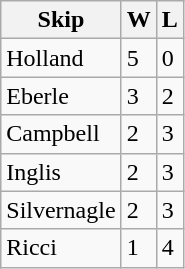<table class="wikitable">
<tr>
<th>Skip</th>
<th>W</th>
<th>L</th>
</tr>
<tr>
<td>Holland</td>
<td>5</td>
<td>0</td>
</tr>
<tr>
<td>Eberle</td>
<td>3</td>
<td>2</td>
</tr>
<tr>
<td>Campbell</td>
<td>2</td>
<td>3</td>
</tr>
<tr>
<td>Inglis</td>
<td>2</td>
<td>3</td>
</tr>
<tr>
<td>Silvernagle</td>
<td>2</td>
<td>3</td>
</tr>
<tr>
<td>Ricci</td>
<td>1</td>
<td>4</td>
</tr>
</table>
